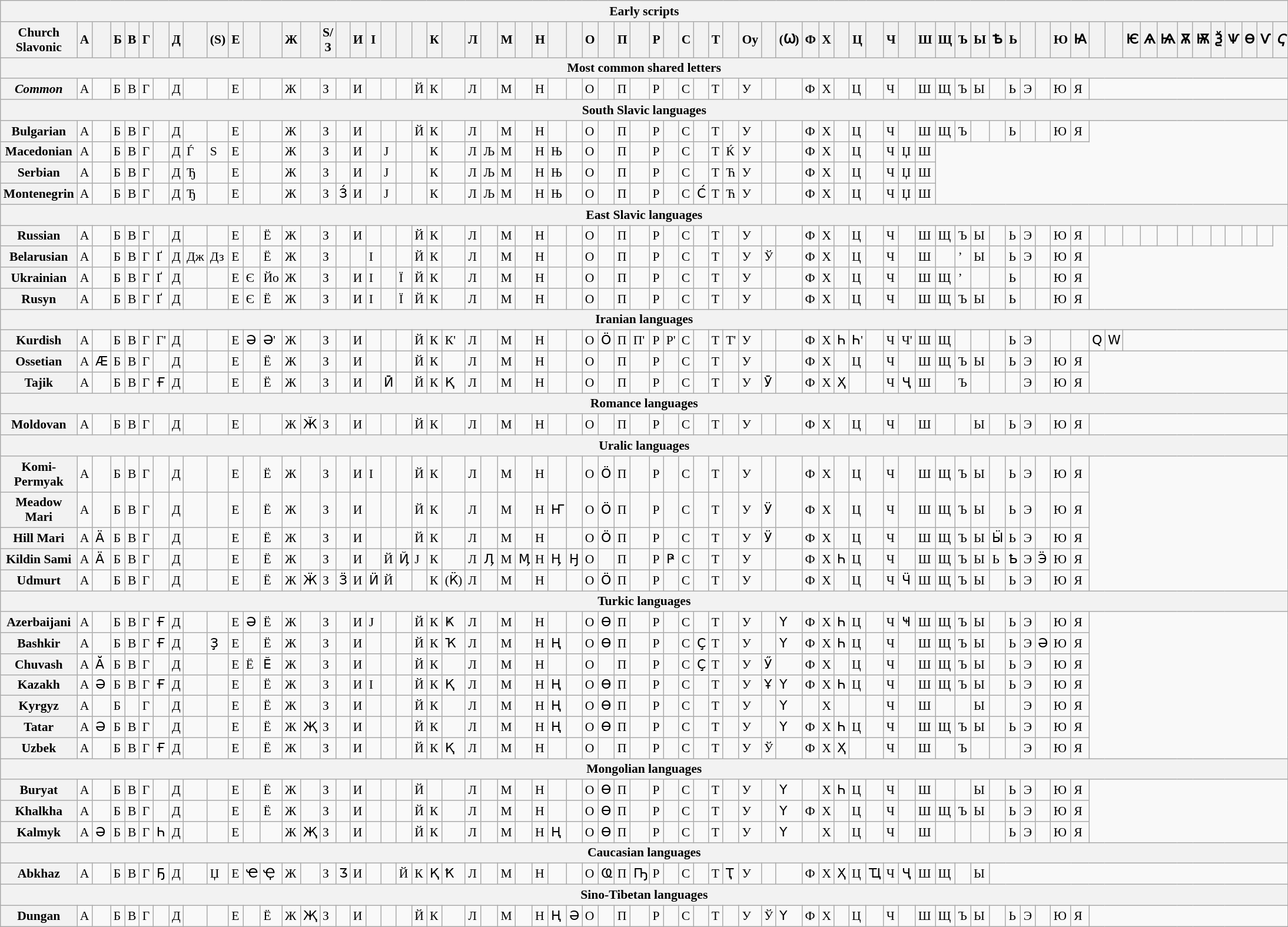<table style="text-align: left; empty-cells: hide; font-size: 0.9em" class="wikitable">
<tr>
<th colspan="73" style="text-align: center">Early scripts</th>
</tr>
<tr>
<th>Church Slavonic</th>
<th>А</th>
<th></th>
<th>Б</th>
<th>В</th>
<th>Г</th>
<th></th>
<th>Д</th>
<th></th>
<th>(Ѕ)</th>
<th>Е</th>
<th></th>
<th></th>
<th>Ж</th>
<th></th>
<th>Ѕ/З</th>
<th></th>
<th>И</th>
<th>І</th>
<th></th>
<th></th>
<th></th>
<th>К</th>
<th></th>
<th>Л</th>
<th></th>
<th>М</th>
<th></th>
<th>Н</th>
<th></th>
<th></th>
<th>О</th>
<th></th>
<th>П</th>
<th></th>
<th>Р</th>
<th></th>
<th>С</th>
<th></th>
<th>Т</th>
<th></th>
<th>Оу</th>
<th></th>
<th>(Ѡ)</th>
<th>Ф</th>
<th>Х</th>
<th></th>
<th>Ц</th>
<th></th>
<th>Ч</th>
<th></th>
<th>Ш</th>
<th>Щ</th>
<th>Ъ</th>
<th>Ы</th>
<th>Ѣ</th>
<th>Ь</th>
<th></th>
<th></th>
<th>Ю</th>
<th>Ꙗ</th>
<th></th>
<th></th>
<th>Ѥ</th>
<th>Ѧ</th>
<th>Ѩ</th>
<th>Ѫ</th>
<th>Ѭ</th>
<th><strong>Ѯ</strong></th>
<th>Ѱ</th>
<th>Ѳ</th>
<th>Ѵ</th>
<th><em>Ҁ</em></th>
</tr>
<tr>
<th colspan="73" style="text-align: center">Most common shared letters</th>
</tr>
<tr>
<th><em>Common</em></th>
<td>А</td>
<td> </td>
<td>Б</td>
<td>В</td>
<td>Г</td>
<td> </td>
<td>Д</td>
<td> </td>
<td> </td>
<td>Е</td>
<td> </td>
<td> </td>
<td>Ж</td>
<td> </td>
<td>З</td>
<td> </td>
<td>И</td>
<td> </td>
<td> </td>
<td> </td>
<td>Й</td>
<td>К</td>
<td> </td>
<td>Л</td>
<td> </td>
<td>М</td>
<td> </td>
<td>Н</td>
<td> </td>
<td> </td>
<td>О</td>
<td> </td>
<td>П</td>
<td> </td>
<td>Р</td>
<td> </td>
<td>С</td>
<td> </td>
<td>Т</td>
<td> </td>
<td>У</td>
<td> </td>
<td> </td>
<td>Ф</td>
<td>Х</td>
<td> </td>
<td>Ц</td>
<td> </td>
<td>Ч</td>
<td> </td>
<td>Ш</td>
<td>Щ</td>
<td>Ъ</td>
<td>Ы</td>
<td> </td>
<td>Ь</td>
<td>Э</td>
<td> </td>
<td>Ю</td>
<td>Я</td>
</tr>
<tr>
<th colspan="73" style="text-align: center">South Slavic languages</th>
</tr>
<tr>
<th>Bulgarian</th>
<td>А</td>
<td> </td>
<td>Б</td>
<td>В</td>
<td>Г</td>
<td> </td>
<td>Д</td>
<td> </td>
<td></td>
<td>Е</td>
<td> </td>
<td> </td>
<td>Ж</td>
<td> </td>
<td>З</td>
<td> </td>
<td>И</td>
<td> </td>
<td> </td>
<td> </td>
<td>Й</td>
<td>К</td>
<td> </td>
<td>Л</td>
<td> </td>
<td>М</td>
<td> </td>
<td>Н</td>
<td> </td>
<td> </td>
<td>О</td>
<td> </td>
<td>П</td>
<td> </td>
<td>Р</td>
<td> </td>
<td>С</td>
<td> </td>
<td>Т</td>
<td> </td>
<td>У</td>
<td> </td>
<td> </td>
<td>Ф</td>
<td>Х</td>
<td> </td>
<td>Ц</td>
<td> </td>
<td>Ч</td>
<td></td>
<td>Ш</td>
<td>Щ</td>
<td>Ъ</td>
<td> </td>
<td> </td>
<td>Ь</td>
<td> </td>
<td> </td>
<td>Ю</td>
<td>Я</td>
</tr>
<tr>
<th>Macedonian</th>
<td>А</td>
<td> </td>
<td>Б</td>
<td>В</td>
<td>Г</td>
<td> </td>
<td>Д</td>
<td>Ѓ</td>
<td>Ѕ</td>
<td>Е</td>
<td> </td>
<td> </td>
<td>Ж</td>
<td> </td>
<td>З</td>
<td> </td>
<td>И</td>
<td> </td>
<td>Ј</td>
<td> </td>
<td> </td>
<td>К</td>
<td> </td>
<td>Л</td>
<td>Љ</td>
<td>М</td>
<td> </td>
<td>Н</td>
<td>Њ</td>
<td> </td>
<td>О</td>
<td> </td>
<td>П</td>
<td> </td>
<td>Р</td>
<td> </td>
<td>С</td>
<td> </td>
<td>Т</td>
<td>Ќ</td>
<td>У</td>
<td> </td>
<td> </td>
<td>Ф</td>
<td>Х</td>
<td> </td>
<td>Ц</td>
<td> </td>
<td>Ч</td>
<td>Џ</td>
<td>Ш</td>
</tr>
<tr>
<th>Serbian</th>
<td>А</td>
<td> </td>
<td>Б</td>
<td>В</td>
<td>Г</td>
<td> </td>
<td>Д</td>
<td>Ђ</td>
<td> </td>
<td>Е</td>
<td> </td>
<td> </td>
<td>Ж</td>
<td> </td>
<td>З</td>
<td> </td>
<td>И</td>
<td> </td>
<td>Ј</td>
<td> </td>
<td> </td>
<td>К</td>
<td> </td>
<td>Л</td>
<td>Љ</td>
<td>М</td>
<td> </td>
<td>Н</td>
<td>Њ</td>
<td> </td>
<td>О</td>
<td> </td>
<td>П</td>
<td> </td>
<td>Р</td>
<td> </td>
<td>С</td>
<td> </td>
<td>Т</td>
<td>Ћ</td>
<td>У</td>
<td> </td>
<td> </td>
<td>Ф</td>
<td>Х</td>
<td> </td>
<td>Ц</td>
<td> </td>
<td>Ч</td>
<td>Џ</td>
<td>Ш</td>
</tr>
<tr>
<th>Montenegrin</th>
<td>А</td>
<td> </td>
<td>Б</td>
<td>В</td>
<td>Г</td>
<td> </td>
<td>Д</td>
<td>Ђ</td>
<td> </td>
<td>Е</td>
<td> </td>
<td> </td>
<td>Ж</td>
<td> </td>
<td>З</td>
<td>З́</td>
<td>И</td>
<td> </td>
<td>Ј</td>
<td> </td>
<td> </td>
<td>К</td>
<td> </td>
<td>Л</td>
<td>Љ</td>
<td>М</td>
<td> </td>
<td>Н</td>
<td>Њ</td>
<td> </td>
<td>О</td>
<td> </td>
<td>П</td>
<td> </td>
<td>Р</td>
<td> </td>
<td>С</td>
<td>С́</td>
<td>Т</td>
<td>Ћ</td>
<td>У</td>
<td> </td>
<td> </td>
<td>Ф</td>
<td>Х</td>
<td> </td>
<td>Ц</td>
<td> </td>
<td>Ч</td>
<td>Џ</td>
<td>Ш</td>
</tr>
<tr>
<th colspan="73" style="text-align: center">East Slavic languages</th>
</tr>
<tr>
<th>Russian</th>
<td>А</td>
<td> </td>
<td>Б</td>
<td>В</td>
<td>Г</td>
<td> </td>
<td>Д</td>
<td> </td>
<td> </td>
<td>Е</td>
<td> </td>
<td>Ё</td>
<td>Ж</td>
<td> </td>
<td>З</td>
<td> </td>
<td>И</td>
<td></td>
<td> </td>
<td> </td>
<td>Й</td>
<td>К</td>
<td> </td>
<td>Л</td>
<td> </td>
<td>М</td>
<td> </td>
<td>Н</td>
<td> </td>
<td> </td>
<td>О</td>
<td> </td>
<td>П</td>
<td> </td>
<td>Р</td>
<td> </td>
<td>С</td>
<td> </td>
<td>Т</td>
<td> </td>
<td>У</td>
<td> </td>
<td> </td>
<td>Ф</td>
<td>Х</td>
<td> </td>
<td>Ц</td>
<td> </td>
<td>Ч</td>
<td> </td>
<td>Ш</td>
<td>Щ</td>
<td>Ъ</td>
<td>Ы</td>
<td></td>
<td>Ь</td>
<td>Э</td>
<td> </td>
<td>Ю</td>
<td>Я</td>
<td> </td>
<td> </td>
<td> </td>
<td> </td>
<td> </td>
<td> </td>
<td> </td>
<td> </td>
<td> </td>
<td></td>
<td></td>
</tr>
<tr>
<th>Belarusian</th>
<td>А</td>
<td> </td>
<td>Б</td>
<td>В</td>
<td>Г</td>
<td>Ґ</td>
<td>Д</td>
<td>Дж</td>
<td>Дз</td>
<td>Е</td>
<td> </td>
<td>Ё</td>
<td>Ж</td>
<td> </td>
<td>З</td>
<td> </td>
<td> </td>
<td>І</td>
<td> </td>
<td> </td>
<td>Й</td>
<td>К</td>
<td> </td>
<td>Л</td>
<td> </td>
<td>М</td>
<td> </td>
<td>Н</td>
<td> </td>
<td> </td>
<td>О</td>
<td> </td>
<td>П</td>
<td> </td>
<td>Р</td>
<td> </td>
<td>С</td>
<td> </td>
<td>Т</td>
<td> </td>
<td>У</td>
<td>Ў</td>
<td> </td>
<td>Ф</td>
<td>Х</td>
<td> </td>
<td>Ц</td>
<td> </td>
<td>Ч</td>
<td> </td>
<td>Ш</td>
<td> </td>
<td>’</td>
<td>Ы</td>
<td> </td>
<td>Ь</td>
<td>Э</td>
<td> </td>
<td>Ю</td>
<td>Я</td>
</tr>
<tr>
<th>Ukrainian</th>
<td>А</td>
<td> </td>
<td>Б</td>
<td>В</td>
<td>Г</td>
<td>Ґ</td>
<td>Д</td>
<td> </td>
<td> </td>
<td>Е</td>
<td>Є</td>
<td>Йо</td>
<td>Ж</td>
<td> </td>
<td>З</td>
<td> </td>
<td>И</td>
<td>І</td>
<td> </td>
<td>Ї</td>
<td>Й</td>
<td>К</td>
<td> </td>
<td>Л</td>
<td> </td>
<td>М</td>
<td> </td>
<td>Н</td>
<td> </td>
<td> </td>
<td>О</td>
<td> </td>
<td>П</td>
<td> </td>
<td>Р</td>
<td> </td>
<td>С</td>
<td> </td>
<td>Т</td>
<td> </td>
<td>У</td>
<td> </td>
<td> </td>
<td>Ф</td>
<td>Х</td>
<td> </td>
<td>Ц</td>
<td> </td>
<td>Ч</td>
<td> </td>
<td>Ш</td>
<td>Щ</td>
<td>’</td>
<td> </td>
<td> </td>
<td>Ь</td>
<td> </td>
<td> </td>
<td>Ю</td>
<td>Я</td>
</tr>
<tr>
<th>Rusyn</th>
<td>А</td>
<td> </td>
<td>Б</td>
<td>В</td>
<td>Г</td>
<td>Ґ</td>
<td>Д</td>
<td> </td>
<td> </td>
<td>Е</td>
<td>Є</td>
<td>Ё</td>
<td>Ж</td>
<td> </td>
<td>З</td>
<td> </td>
<td>И</td>
<td>І</td>
<td> </td>
<td>Ї</td>
<td>Й</td>
<td>К</td>
<td> </td>
<td>Л</td>
<td> </td>
<td>М</td>
<td> </td>
<td>Н</td>
<td> </td>
<td> </td>
<td>О</td>
<td> </td>
<td>П</td>
<td> </td>
<td>Р</td>
<td> </td>
<td>С</td>
<td> </td>
<td>Т</td>
<td> </td>
<td>У</td>
<td> </td>
<td> </td>
<td>Ф</td>
<td>Х</td>
<td> </td>
<td>Ц</td>
<td> </td>
<td>Ч</td>
<td> </td>
<td>Ш</td>
<td>Щ</td>
<td>Ъ</td>
<td>Ы</td>
<td> </td>
<td>Ь</td>
<td> </td>
<td> </td>
<td>Ю</td>
<td>Я</td>
</tr>
<tr>
<th colspan="73" style="text-align: center">Iranian languages</th>
</tr>
<tr>
<th>Kurdish</th>
<td>А</td>
<td> </td>
<td>Б</td>
<td>В</td>
<td>Г</td>
<td>Г'</td>
<td>Д</td>
<td> </td>
<td> </td>
<td>Е</td>
<td>Ә</td>
<td>Ә'</td>
<td>Ж</td>
<td> </td>
<td>З</td>
<td> </td>
<td>И</td>
<td> </td>
<td> </td>
<td> </td>
<td>Й</td>
<td>К</td>
<td>К'</td>
<td>Л</td>
<td> </td>
<td>М</td>
<td> </td>
<td>Н</td>
<td> </td>
<td> </td>
<td>О</td>
<td>Ӧ</td>
<td>П</td>
<td>П'</td>
<td>Р</td>
<td>Р'</td>
<td>С</td>
<td> </td>
<td>Т</td>
<td>Т'</td>
<td>У</td>
<td> </td>
<td> </td>
<td>Ф</td>
<td>Х</td>
<td>Һ</td>
<td>Һ'</td>
<td> </td>
<td>Ч</td>
<td>Ч'</td>
<td>Ш</td>
<td>Щ</td>
<td> </td>
<td> </td>
<td> </td>
<td>Ь</td>
<td>Э</td>
<td> </td>
<td> </td>
<td> </td>
<td>Ԛ</td>
<td>Ԝ</td>
<td colspan="10"></td>
</tr>
<tr>
<th>Ossetian</th>
<td>А</td>
<td>Ӕ</td>
<td>Б</td>
<td>В</td>
<td>Г</td>
<td></td>
<td>Д</td>
<td></td>
<td></td>
<td>Е</td>
<td> </td>
<td>Ё</td>
<td>Ж</td>
<td> </td>
<td>З</td>
<td> </td>
<td>И</td>
<td> </td>
<td> </td>
<td> </td>
<td>Й</td>
<td>К</td>
<td></td>
<td>Л</td>
<td> </td>
<td>М</td>
<td> </td>
<td>Н</td>
<td> </td>
<td> </td>
<td>О</td>
<td> </td>
<td>П</td>
<td></td>
<td>Р</td>
<td> </td>
<td>С</td>
<td> </td>
<td>Т</td>
<td></td>
<td>У</td>
<td> </td>
<td> </td>
<td>Ф</td>
<td>Х</td>
<td></td>
<td>Ц</td>
<td></td>
<td>Ч</td>
<td></td>
<td>Ш</td>
<td>Щ</td>
<td>Ъ</td>
<td>Ы</td>
<td> </td>
<td>Ь</td>
<td>Э</td>
<td> </td>
<td>Ю</td>
<td>Я</td>
</tr>
<tr>
<th>Tajik</th>
<td>А</td>
<td> </td>
<td>Б</td>
<td>В</td>
<td>Г</td>
<td>Ғ</td>
<td>Д</td>
<td> </td>
<td> </td>
<td>Е</td>
<td> </td>
<td>Ё</td>
<td>Ж</td>
<td> </td>
<td>З</td>
<td> </td>
<td>И</td>
<td> </td>
<td>Ӣ</td>
<td> </td>
<td>Й</td>
<td>К</td>
<td>Қ</td>
<td>Л</td>
<td> </td>
<td>М</td>
<td> </td>
<td>Н</td>
<td> </td>
<td> </td>
<td>О</td>
<td> </td>
<td>П</td>
<td> </td>
<td>Р</td>
<td> </td>
<td>С</td>
<td> </td>
<td>Т</td>
<td> </td>
<td>У</td>
<td>Ӯ</td>
<td> </td>
<td>Ф</td>
<td>Х</td>
<td>Ҳ</td>
<td> </td>
<td> </td>
<td>Ч</td>
<td>Ҷ</td>
<td>Ш</td>
<td> </td>
<td>Ъ</td>
<td> </td>
<td> </td>
<td> </td>
<td>Э</td>
<td> </td>
<td>Ю</td>
<td>Я</td>
</tr>
<tr>
<th colspan="73" style="text-align: center">Romance languages</th>
</tr>
<tr>
<th>Moldovan<br></th>
<td>А</td>
<td> </td>
<td>Б</td>
<td>В</td>
<td>Г</td>
<td> </td>
<td>Д</td>
<td> </td>
<td> </td>
<td>Е</td>
<td> </td>
<td> </td>
<td>Ж</td>
<td>Ӂ</td>
<td>З</td>
<td> </td>
<td>И</td>
<td> </td>
<td> </td>
<td> </td>
<td>Й</td>
<td>К</td>
<td> </td>
<td>Л</td>
<td> </td>
<td>М</td>
<td> </td>
<td>Н</td>
<td> </td>
<td> </td>
<td>О</td>
<td> </td>
<td>П</td>
<td> </td>
<td>Р</td>
<td> </td>
<td>С</td>
<td> </td>
<td>Т</td>
<td> </td>
<td>У</td>
<td> </td>
<td> </td>
<td>Ф</td>
<td>Х</td>
<td> </td>
<td>Ц</td>
<td> </td>
<td>Ч</td>
<td> </td>
<td>Ш</td>
<td> </td>
<td> </td>
<td>Ы</td>
<td> </td>
<td>Ь</td>
<td>Э</td>
<td> </td>
<td>Ю</td>
<td>Я</td>
</tr>
<tr>
<th colspan="73" style="text-align: center">Uralic languages</th>
</tr>
<tr>
<th>Komi-Permyak</th>
<td>А</td>
<td> </td>
<td>Б</td>
<td>В</td>
<td>Г</td>
<td> </td>
<td>Д</td>
<td> </td>
<td> </td>
<td>Е</td>
<td> </td>
<td>Ё</td>
<td>Ж</td>
<td> </td>
<td>З</td>
<td> </td>
<td>И</td>
<td>І</td>
<td> </td>
<td> </td>
<td>Й</td>
<td>К</td>
<td> </td>
<td>Л</td>
<td> </td>
<td>М</td>
<td> </td>
<td>Н</td>
<td> </td>
<td> </td>
<td>О</td>
<td>Ӧ</td>
<td>П</td>
<td> </td>
<td>Р</td>
<td> </td>
<td>С</td>
<td> </td>
<td>Т</td>
<td> </td>
<td>У</td>
<td> </td>
<td> </td>
<td>Ф</td>
<td>Х</td>
<td> </td>
<td>Ц</td>
<td> </td>
<td>Ч</td>
<td> </td>
<td>Ш</td>
<td>Щ</td>
<td>Ъ</td>
<td>Ы</td>
<td> </td>
<td>Ь</td>
<td>Э</td>
<td> </td>
<td>Ю</td>
<td>Я</td>
</tr>
<tr>
<th>Meadow Mari</th>
<td>А</td>
<td> </td>
<td>Б</td>
<td>В</td>
<td>Г</td>
<td> </td>
<td>Д</td>
<td> </td>
<td> </td>
<td>Е</td>
<td> </td>
<td>Ё</td>
<td>Ж</td>
<td> </td>
<td>З</td>
<td> </td>
<td>И</td>
<td> </td>
<td> </td>
<td> </td>
<td>Й</td>
<td>К</td>
<td> </td>
<td>Л</td>
<td> </td>
<td>М</td>
<td> </td>
<td>Н</td>
<td>Ҥ</td>
<td> </td>
<td>О</td>
<td>Ӧ</td>
<td>П</td>
<td> </td>
<td>Р</td>
<td> </td>
<td>С</td>
<td> </td>
<td>Т</td>
<td> </td>
<td>У</td>
<td>Ӱ</td>
<td> </td>
<td>Ф</td>
<td>Х</td>
<td> </td>
<td>Ц</td>
<td> </td>
<td>Ч</td>
<td> </td>
<td>Ш</td>
<td>Щ</td>
<td>Ъ</td>
<td>Ы</td>
<td> </td>
<td>Ь</td>
<td>Э</td>
<td> </td>
<td>Ю</td>
<td>Я</td>
</tr>
<tr>
<th>Hill Mari</th>
<td>А</td>
<td>Ӓ</td>
<td>Б</td>
<td>В</td>
<td>Г</td>
<td> </td>
<td>Д</td>
<td> </td>
<td> </td>
<td>Е</td>
<td> </td>
<td>Ё</td>
<td>Ж</td>
<td> </td>
<td>З</td>
<td> </td>
<td>И</td>
<td> </td>
<td> </td>
<td> </td>
<td>Й</td>
<td>К</td>
<td> </td>
<td>Л</td>
<td> </td>
<td>М</td>
<td> </td>
<td>Н</td>
<td> </td>
<td> </td>
<td>О</td>
<td>Ӧ</td>
<td>П</td>
<td> </td>
<td>Р</td>
<td> </td>
<td>С</td>
<td> </td>
<td>Т</td>
<td> </td>
<td>У</td>
<td>Ӱ</td>
<td> </td>
<td>Ф</td>
<td>Х</td>
<td> </td>
<td>Ц</td>
<td> </td>
<td>Ч</td>
<td> </td>
<td>Ш</td>
<td>Щ</td>
<td>Ъ</td>
<td>Ы</td>
<td>Ӹ</td>
<td>Ь</td>
<td>Э</td>
<td> </td>
<td>Ю</td>
<td>Я</td>
</tr>
<tr>
<th>Kildin Sami</th>
<td>А</td>
<td>Ӓ</td>
<td>Б</td>
<td>В</td>
<td>Г</td>
<td> </td>
<td>Д</td>
<td> </td>
<td> </td>
<td>Е</td>
<td> </td>
<td>Ё</td>
<td>Ж</td>
<td> </td>
<td>З</td>
<td> </td>
<td>И</td>
<td> </td>
<td>Й</td>
<td>Ҋ</td>
<td>Ј</td>
<td>К</td>
<td> </td>
<td>Л</td>
<td>Ӆ</td>
<td>М</td>
<td>Ӎ</td>
<td>Н</td>
<td>Ӊ</td>
<td>Ӈ</td>
<td>О</td>
<td> </td>
<td>П</td>
<td> </td>
<td>Р</td>
<td>Ҏ</td>
<td>С</td>
<td> </td>
<td>Т</td>
<td> </td>
<td>У</td>
<td> </td>
<td> </td>
<td>Ф</td>
<td>Х</td>
<td>Һ</td>
<td>Ц</td>
<td> </td>
<td>Ч</td>
<td> </td>
<td>Ш</td>
<td>Щ</td>
<td>Ъ</td>
<td>Ы</td>
<td>Ь</td>
<td>Ҍ</td>
<td>Э</td>
<td>Ӭ</td>
<td>Ю</td>
<td>Я</td>
</tr>
<tr>
<th>Udmurt</th>
<td>А</td>
<td> </td>
<td>Б</td>
<td>В</td>
<td>Г</td>
<td> </td>
<td>Д</td>
<td> </td>
<td> </td>
<td>Е</td>
<td> </td>
<td>Ё</td>
<td>Ж</td>
<td>Ӝ</td>
<td>З</td>
<td>Ӟ</td>
<td>И</td>
<td>Ӥ</td>
<td>Й</td>
<td> </td>
<td> </td>
<td>К</td>
<td>(К̈)</td>
<td>Л</td>
<td> </td>
<td>М</td>
<td> </td>
<td>Н</td>
<td> </td>
<td> </td>
<td>О</td>
<td>Ӧ</td>
<td>П</td>
<td> </td>
<td>Р</td>
<td> </td>
<td>С</td>
<td> </td>
<td>Т</td>
<td> </td>
<td>У</td>
<td> </td>
<td> </td>
<td>Ф</td>
<td>Х</td>
<td> </td>
<td>Ц</td>
<td> </td>
<td>Ч</td>
<td>Ӵ</td>
<td>Ш</td>
<td>Щ</td>
<td>Ъ</td>
<td>Ы</td>
<td> </td>
<td>Ь</td>
<td>Э</td>
<td> </td>
<td>Ю</td>
<td>Я</td>
</tr>
<tr>
<th colspan="73" style="text-align: center">Turkic languages</th>
</tr>
<tr>
<th>Azerbaijani</th>
<td>А</td>
<td> </td>
<td>Б</td>
<td>В</td>
<td>Г</td>
<td>Ғ</td>
<td>Д</td>
<td> </td>
<td> </td>
<td>Е</td>
<td>Ә</td>
<td>Ё</td>
<td>Ж</td>
<td> </td>
<td>З</td>
<td> </td>
<td>И</td>
<td>Ј</td>
<td> </td>
<td> </td>
<td>Й</td>
<td>К</td>
<td>Ҝ</td>
<td>Л</td>
<td> </td>
<td>М</td>
<td> </td>
<td>Н</td>
<td> </td>
<td> </td>
<td>О</td>
<td>Ө</td>
<td>П</td>
<td> </td>
<td>Р</td>
<td> </td>
<td>С</td>
<td> </td>
<td>Т</td>
<td> </td>
<td>У</td>
<td> </td>
<td>Ү</td>
<td>Ф</td>
<td>Х</td>
<td>Һ</td>
<td>Ц</td>
<td> </td>
<td>Ч</td>
<td>Ҹ</td>
<td>Ш</td>
<td>Щ</td>
<td>Ъ</td>
<td>Ы</td>
<td> </td>
<td>Ь</td>
<td>Э</td>
<td> </td>
<td>Ю</td>
<td>Я</td>
</tr>
<tr>
<th>Bashkir</th>
<td>А</td>
<td> </td>
<td>Б</td>
<td>В</td>
<td>Г</td>
<td>Ғ</td>
<td>Д</td>
<td> </td>
<td>Ҙ</td>
<td>Е</td>
<td> </td>
<td>Ё</td>
<td>Ж</td>
<td> </td>
<td>З</td>
<td> </td>
<td>И</td>
<td> </td>
<td> </td>
<td> </td>
<td>Й</td>
<td>К</td>
<td>Ҡ</td>
<td>Л</td>
<td> </td>
<td>М</td>
<td> </td>
<td>Н</td>
<td>Ң</td>
<td> </td>
<td>О</td>
<td>Ө</td>
<td>П</td>
<td> </td>
<td>Р</td>
<td> </td>
<td>С</td>
<td>Ҫ</td>
<td>Т</td>
<td> </td>
<td>У</td>
<td> </td>
<td>Ү</td>
<td>Ф</td>
<td>Х</td>
<td>Һ</td>
<td>Ц</td>
<td> </td>
<td>Ч</td>
<td> </td>
<td>Ш</td>
<td>Щ</td>
<td>Ъ</td>
<td>Ы</td>
<td> </td>
<td>Ь</td>
<td>Э</td>
<td>Ә</td>
<td>Ю</td>
<td>Я</td>
</tr>
<tr>
<th>Chuvash</th>
<td>А</td>
<td>Ӑ</td>
<td>Б</td>
<td>В</td>
<td>Г</td>
<td> </td>
<td>Д</td>
<td> </td>
<td> </td>
<td>Е</td>
<td>Ё</td>
<td>Ӗ</td>
<td>Ж</td>
<td> </td>
<td>З</td>
<td> </td>
<td>И</td>
<td> </td>
<td> </td>
<td> </td>
<td>Й</td>
<td>К</td>
<td> </td>
<td>Л</td>
<td> </td>
<td>М</td>
<td> </td>
<td>Н</td>
<td> </td>
<td> </td>
<td>О</td>
<td> </td>
<td>П</td>
<td> </td>
<td>Р</td>
<td> </td>
<td>С</td>
<td>Ҫ</td>
<td>Т</td>
<td> </td>
<td>У</td>
<td>Ӳ</td>
<td> </td>
<td>Ф</td>
<td>Х</td>
<td> </td>
<td>Ц</td>
<td> </td>
<td>Ч</td>
<td> </td>
<td>Ш</td>
<td>Щ</td>
<td>Ъ</td>
<td>Ы</td>
<td> </td>
<td>Ь</td>
<td>Э</td>
<td> </td>
<td>Ю</td>
<td>Я</td>
</tr>
<tr>
<th>Kazakh</th>
<td>А</td>
<td>Ә</td>
<td>Б</td>
<td>В</td>
<td>Г</td>
<td>Ғ</td>
<td>Д</td>
<td> </td>
<td> </td>
<td>Е</td>
<td> </td>
<td>Ё</td>
<td>Ж</td>
<td> </td>
<td>З</td>
<td> </td>
<td>И</td>
<td>І</td>
<td> </td>
<td> </td>
<td>Й</td>
<td>К</td>
<td>Қ</td>
<td>Л</td>
<td> </td>
<td>М</td>
<td> </td>
<td>Н</td>
<td>Ң</td>
<td> </td>
<td>О</td>
<td>Ө</td>
<td>П</td>
<td> </td>
<td>Р</td>
<td> </td>
<td>С</td>
<td> </td>
<td>Т</td>
<td> </td>
<td>У</td>
<td>Ұ</td>
<td>Ү</td>
<td>Ф</td>
<td>Х</td>
<td>Һ</td>
<td>Ц</td>
<td> </td>
<td>Ч</td>
<td> </td>
<td>Ш</td>
<td>Щ</td>
<td>Ъ</td>
<td>Ы</td>
<td> </td>
<td>Ь</td>
<td>Э</td>
<td> </td>
<td>Ю</td>
<td>Я</td>
</tr>
<tr>
<th>Kyrgyz</th>
<td>А</td>
<td> </td>
<td>Б</td>
<td> </td>
<td>Г</td>
<td> </td>
<td>Д</td>
<td> </td>
<td> </td>
<td>Е</td>
<td> </td>
<td>Ё</td>
<td>Ж</td>
<td> </td>
<td>З</td>
<td> </td>
<td>И</td>
<td> </td>
<td> </td>
<td> </td>
<td>Й</td>
<td>К</td>
<td> </td>
<td>Л</td>
<td> </td>
<td>М</td>
<td> </td>
<td>Н</td>
<td>Ң</td>
<td> </td>
<td>О</td>
<td>Ө</td>
<td>П</td>
<td> </td>
<td>Р</td>
<td> </td>
<td>С</td>
<td> </td>
<td>Т</td>
<td> </td>
<td>У</td>
<td> </td>
<td>Ү</td>
<td> </td>
<td>Х</td>
<td> </td>
<td> </td>
<td> </td>
<td>Ч</td>
<td> </td>
<td>Ш</td>
<td> </td>
<td> </td>
<td>Ы</td>
<td> </td>
<td> </td>
<td>Э</td>
<td> </td>
<td>Ю</td>
<td>Я</td>
</tr>
<tr>
<th>Tatar</th>
<td>А</td>
<td>Ә</td>
<td>Б</td>
<td>В</td>
<td>Г</td>
<td> </td>
<td>Д</td>
<td> </td>
<td> </td>
<td>Е</td>
<td> </td>
<td>Ё</td>
<td>Ж</td>
<td>Җ</td>
<td>З</td>
<td> </td>
<td>И</td>
<td> </td>
<td> </td>
<td> </td>
<td>Й</td>
<td>К</td>
<td> </td>
<td>Л</td>
<td> </td>
<td>М</td>
<td> </td>
<td>Н</td>
<td>Ң</td>
<td> </td>
<td>О</td>
<td>Ө</td>
<td>П</td>
<td> </td>
<td>Р</td>
<td> </td>
<td>С</td>
<td> </td>
<td>Т</td>
<td> </td>
<td>У</td>
<td> </td>
<td>Ү</td>
<td>Ф</td>
<td>Х</td>
<td>Һ</td>
<td>Ц</td>
<td> </td>
<td>Ч</td>
<td> </td>
<td>Ш</td>
<td>Щ</td>
<td>Ъ</td>
<td>Ы</td>
<td> </td>
<td>Ь</td>
<td>Э</td>
<td> </td>
<td>Ю</td>
<td>Я</td>
</tr>
<tr>
<th>Uzbek</th>
<td>А</td>
<td> </td>
<td>Б</td>
<td>В</td>
<td>Г</td>
<td>Ғ</td>
<td>Д</td>
<td> </td>
<td> </td>
<td>Е</td>
<td> </td>
<td>Ё</td>
<td>Ж</td>
<td> </td>
<td>З</td>
<td> </td>
<td>И</td>
<td> </td>
<td> </td>
<td> </td>
<td>Й</td>
<td>К</td>
<td>Қ</td>
<td>Л</td>
<td> </td>
<td>М</td>
<td> </td>
<td>Н</td>
<td> </td>
<td> </td>
<td>О</td>
<td> </td>
<td>П</td>
<td> </td>
<td>Р</td>
<td> </td>
<td>С</td>
<td> </td>
<td>Т</td>
<td> </td>
<td>У</td>
<td>Ў</td>
<td> </td>
<td>Ф</td>
<td>Х</td>
<td>Ҳ</td>
<td> </td>
<td> </td>
<td>Ч</td>
<td> </td>
<td>Ш</td>
<td> </td>
<td>Ъ</td>
<td> </td>
<td> </td>
<td> </td>
<td>Э</td>
<td> </td>
<td>Ю</td>
<td>Я</td>
</tr>
<tr>
<th colspan=73 style="text-align: center">Mongolian languages</th>
</tr>
<tr>
<th>Buryat</th>
<td>А</td>
<td> </td>
<td>Б</td>
<td>В</td>
<td>Г</td>
<td> </td>
<td>Д</td>
<td> </td>
<td> </td>
<td>Е</td>
<td> </td>
<td>Ё</td>
<td>Ж</td>
<td> </td>
<td>З</td>
<td> </td>
<td>И</td>
<td> </td>
<td> </td>
<td> </td>
<td>Й</td>
<td> </td>
<td> </td>
<td>Л</td>
<td> </td>
<td>М</td>
<td> </td>
<td>Н</td>
<td> </td>
<td> </td>
<td>О</td>
<td>Ө</td>
<td>П</td>
<td> </td>
<td>Р</td>
<td> </td>
<td>С</td>
<td> </td>
<td>Т</td>
<td> </td>
<td>У</td>
<td> </td>
<td>Ү</td>
<td> </td>
<td>Х</td>
<td>Һ</td>
<td>Ц</td>
<td> </td>
<td>Ч</td>
<td> </td>
<td>Ш</td>
<td> </td>
<td> </td>
<td>Ы</td>
<td> </td>
<td>Ь</td>
<td>Э</td>
<td> </td>
<td>Ю</td>
<td>Я</td>
</tr>
<tr>
<th>Khalkha</th>
<td>А</td>
<td> </td>
<td>Б</td>
<td>В</td>
<td>Г</td>
<td> </td>
<td>Д</td>
<td> </td>
<td> </td>
<td>Е</td>
<td> </td>
<td>Ё</td>
<td>Ж</td>
<td> </td>
<td>З</td>
<td> </td>
<td>И</td>
<td> </td>
<td> </td>
<td> </td>
<td>Й</td>
<td>К</td>
<td> </td>
<td>Л</td>
<td> </td>
<td>М</td>
<td> </td>
<td>Н</td>
<td> </td>
<td> </td>
<td>О</td>
<td>Ө</td>
<td>П</td>
<td> </td>
<td>Р</td>
<td> </td>
<td>С</td>
<td> </td>
<td>Т</td>
<td> </td>
<td>У</td>
<td> </td>
<td>Ү</td>
<td>Ф</td>
<td>Х</td>
<td> </td>
<td>Ц</td>
<td> </td>
<td>Ч</td>
<td> </td>
<td>Ш</td>
<td>Щ</td>
<td>Ъ</td>
<td>Ы</td>
<td> </td>
<td>Ь</td>
<td>Э</td>
<td> </td>
<td>Ю</td>
<td>Я</td>
</tr>
<tr>
<th>Kalmyk</th>
<td>А</td>
<td>Ә</td>
<td>Б</td>
<td>В</td>
<td>Г</td>
<td>Һ</td>
<td>Д</td>
<td> </td>
<td> </td>
<td>Е</td>
<td> </td>
<td> </td>
<td>Ж</td>
<td>Җ</td>
<td>З</td>
<td> </td>
<td>И</td>
<td> </td>
<td> </td>
<td> </td>
<td>Й</td>
<td>К</td>
<td> </td>
<td>Л</td>
<td> </td>
<td>М</td>
<td> </td>
<td>Н</td>
<td>Ң</td>
<td> </td>
<td>О</td>
<td>Ө</td>
<td>П</td>
<td> </td>
<td>Р</td>
<td> </td>
<td>С</td>
<td> </td>
<td>Т</td>
<td> </td>
<td>У</td>
<td> </td>
<td>Ү</td>
<td> </td>
<td>Х</td>
<td> </td>
<td>Ц</td>
<td> </td>
<td>Ч</td>
<td> </td>
<td>Ш</td>
<td> </td>
<td> </td>
<td> </td>
<td> </td>
<td>Ь</td>
<td>Э</td>
<td> </td>
<td>Ю</td>
<td>Я</td>
</tr>
<tr>
<th colspan=73 style="text-align: center">Caucasian languages</th>
</tr>
<tr>
<th>Abkhaz</th>
<td>А</td>
<td> </td>
<td>Б</td>
<td>В</td>
<td>Г</td>
<td>Ҕ</td>
<td>Д</td>
<td></td>
<td>Џ</td>
<td>Е</td>
<td>Ҽ</td>
<td>Ҿ</td>
<td>Ж</td>
<td></td>
<td>З</td>
<td>Ӡ </td>
<td>И</td>
<td> </td>
<td> </td>
<td>Й</td>
<td>К</td>
<td>Қ</td>
<td>Ҟ</td>
<td>Л</td>
<td> </td>
<td>М</td>
<td> </td>
<td>Н</td>
<td> </td>
<td> </td>
<td>О</td>
<td>Ҩ</td>
<td>П</td>
<td>Ҧ</td>
<td>Р</td>
<td> </td>
<td>С</td>
<td> </td>
<td>Т </td>
<td>Ҭ </td>
<td>У</td>
<td> </td>
<td> </td>
<td>Ф</td>
<td>Х</td>
<td>Ҳ </td>
<td>Ц </td>
<td>Ҵ </td>
<td>Ч</td>
<td>Ҷ</td>
<td>Ш </td>
<td>Щ</td>
<td> </td>
<td>Ы</td>
</tr>
<tr>
<th colspan="73" style="text-align: center">Sino-Tibetan languages</th>
</tr>
<tr>
<th>Dungan</th>
<td>А</td>
<td> </td>
<td>Б</td>
<td>В</td>
<td>Г</td>
<td> </td>
<td>Д</td>
<td> </td>
<td> </td>
<td>Е</td>
<td> </td>
<td>Ё</td>
<td>Ж</td>
<td>Җ</td>
<td>З</td>
<td> </td>
<td>И</td>
<td> </td>
<td> </td>
<td> </td>
<td>Й</td>
<td>К</td>
<td> </td>
<td>Л</td>
<td> </td>
<td>М</td>
<td> </td>
<td>Н</td>
<td>Ң</td>
<td>Ә</td>
<td>О</td>
<td> </td>
<td>П</td>
<td> </td>
<td>Р</td>
<td> </td>
<td>С</td>
<td> </td>
<td>Т</td>
<td> </td>
<td>У</td>
<td>Ў</td>
<td>Ү</td>
<td>Ф</td>
<td>Х</td>
<td> </td>
<td>Ц</td>
<td> </td>
<td>Ч</td>
<td> </td>
<td>Ш</td>
<td>Щ</td>
<td>Ъ</td>
<td>Ы</td>
<td> </td>
<td>Ь</td>
<td>Э</td>
<td> </td>
<td>Ю</td>
<td>Я</td>
</tr>
</table>
